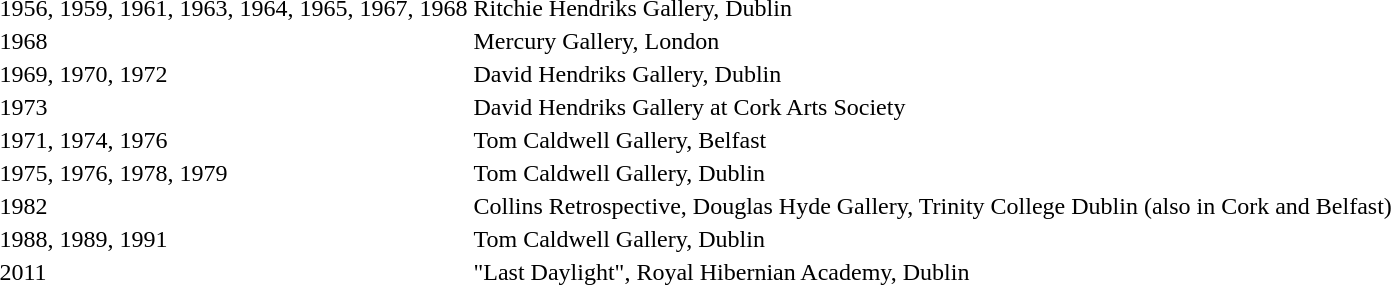<table>
<tr>
<td>1956, 1959, 1961, 1963, 1964, 1965, 1967, 1968</td>
<td>Ritchie Hendriks Gallery, Dublin</td>
</tr>
<tr>
<td>1968</td>
<td>Mercury Gallery, London</td>
</tr>
<tr>
<td>1969, 1970, 1972</td>
<td>David Hendriks Gallery, Dublin</td>
</tr>
<tr>
<td>1973</td>
<td>David Hendriks Gallery at Cork Arts Society</td>
</tr>
<tr>
<td>1971, 1974, 1976</td>
<td>Tom Caldwell Gallery, Belfast</td>
</tr>
<tr>
<td>1975, 1976, 1978, 1979</td>
<td>Tom Caldwell Gallery, Dublin</td>
</tr>
<tr>
<td>1982</td>
<td>Collins Retrospective, Douglas Hyde Gallery, Trinity College Dublin (also in Cork and Belfast)</td>
</tr>
<tr>
<td>1988, 1989, 1991</td>
<td>Tom Caldwell Gallery, Dublin</td>
</tr>
<tr>
<td>2011</td>
<td>"Last Daylight", Royal Hibernian Academy, Dublin</td>
</tr>
</table>
